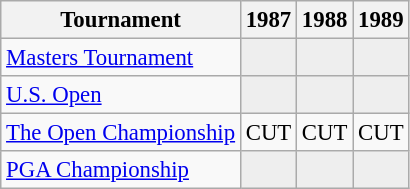<table class="wikitable" style="font-size:95%;text-align:center;">
<tr>
<th>Tournament</th>
<th>1987</th>
<th>1988</th>
<th>1989</th>
</tr>
<tr>
<td align=left><a href='#'>Masters Tournament</a></td>
<td style="background:#eeeeee;"></td>
<td style="background:#eeeeee;"></td>
<td style="background:#eeeeee;"></td>
</tr>
<tr>
<td align=left><a href='#'>U.S. Open</a></td>
<td style="background:#eeeeee;"></td>
<td style="background:#eeeeee;"></td>
<td style="background:#eeeeee;"></td>
</tr>
<tr>
<td align=left><a href='#'>The Open Championship</a></td>
<td>CUT</td>
<td>CUT</td>
<td>CUT</td>
</tr>
<tr>
<td align=left><a href='#'>PGA Championship</a></td>
<td style="background:#eeeeee;"></td>
<td style="background:#eeeeee;"></td>
<td style="background:#eeeeee;"></td>
</tr>
</table>
